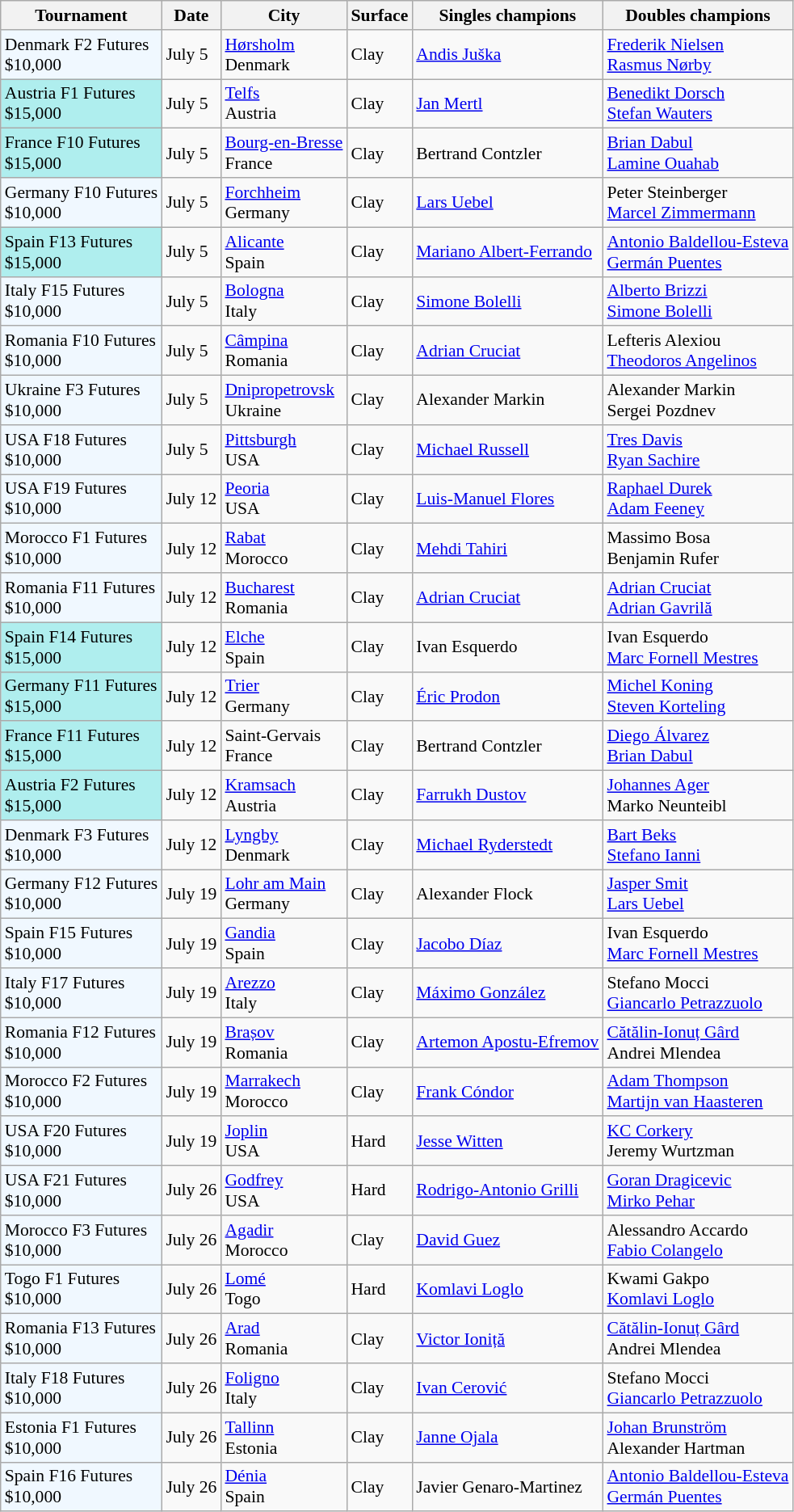<table class="sortable wikitable" style="font-size:90%">
<tr>
<th>Tournament</th>
<th>Date</th>
<th>City</th>
<th>Surface</th>
<th>Singles champions</th>
<th>Doubles champions</th>
</tr>
<tr>
<td style="background:#f0f8ff;">Denmark F2 Futures<br>$10,000</td>
<td>July 5</td>
<td><a href='#'>Hørsholm</a><br>Denmark</td>
<td>Clay</td>
<td> <a href='#'>Andis Juška</a></td>
<td> <a href='#'>Frederik Nielsen</a><br> <a href='#'>Rasmus Nørby</a></td>
</tr>
<tr>
<td style="background:#afeeee;">Austria F1 Futures<br>$15,000</td>
<td>July 5</td>
<td><a href='#'>Telfs</a><br>Austria</td>
<td>Clay</td>
<td> <a href='#'>Jan Mertl</a></td>
<td> <a href='#'>Benedikt Dorsch</a><br> <a href='#'>Stefan Wauters</a></td>
</tr>
<tr>
<td style="background:#afeeee;">France F10 Futures<br>$15,000</td>
<td>July 5</td>
<td><a href='#'>Bourg-en-Bresse</a><br>France</td>
<td>Clay</td>
<td> Bertrand Contzler</td>
<td> <a href='#'>Brian Dabul</a><br> <a href='#'>Lamine Ouahab</a></td>
</tr>
<tr>
<td style="background:#f0f8ff;">Germany F10 Futures<br>$10,000</td>
<td>July 5</td>
<td><a href='#'>Forchheim</a><br>Germany</td>
<td>Clay</td>
<td> <a href='#'>Lars Uebel</a></td>
<td> Peter Steinberger<br> <a href='#'>Marcel Zimmermann</a></td>
</tr>
<tr>
<td style="background:#afeeee;">Spain F13 Futures<br>$15,000</td>
<td>July 5</td>
<td><a href='#'>Alicante</a><br>Spain</td>
<td>Clay</td>
<td> <a href='#'>Mariano Albert-Ferrando</a></td>
<td> <a href='#'>Antonio Baldellou-Esteva</a><br> <a href='#'>Germán Puentes</a></td>
</tr>
<tr>
<td style="background:#f0f8ff;">Italy F15 Futures<br>$10,000</td>
<td>July 5</td>
<td><a href='#'>Bologna</a><br>Italy</td>
<td>Clay</td>
<td> <a href='#'>Simone Bolelli</a></td>
<td> <a href='#'>Alberto Brizzi</a><br> <a href='#'>Simone Bolelli</a></td>
</tr>
<tr>
<td style="background:#f0f8ff;">Romania F10 Futures<br>$10,000</td>
<td>July 5</td>
<td><a href='#'>Câmpina</a><br>Romania</td>
<td>Clay</td>
<td> <a href='#'>Adrian Cruciat</a></td>
<td> Lefteris Alexiou<br> <a href='#'>Theodoros Angelinos</a></td>
</tr>
<tr>
<td style="background:#f0f8ff;">Ukraine F3 Futures<br>$10,000</td>
<td>July 5</td>
<td><a href='#'>Dnipropetrovsk</a><br>Ukraine</td>
<td>Clay</td>
<td> Alexander Markin</td>
<td> Alexander Markin<br> Sergei Pozdnev</td>
</tr>
<tr>
<td style="background:#f0f8ff;">USA F18 Futures<br>$10,000</td>
<td>July 5</td>
<td><a href='#'>Pittsburgh</a><br>USA</td>
<td>Clay</td>
<td> <a href='#'>Michael Russell</a></td>
<td> <a href='#'>Tres Davis</a><br> <a href='#'>Ryan Sachire</a></td>
</tr>
<tr>
<td style="background:#f0f8ff;">USA F19 Futures<br>$10,000</td>
<td>July 12</td>
<td><a href='#'>Peoria</a><br>USA</td>
<td>Clay</td>
<td> <a href='#'>Luis-Manuel Flores</a></td>
<td> <a href='#'>Raphael Durek</a><br> <a href='#'>Adam Feeney</a></td>
</tr>
<tr>
<td style="background:#f0f8ff;">Morocco F1 Futures<br>$10,000</td>
<td>July 12</td>
<td><a href='#'>Rabat</a><br>Morocco</td>
<td>Clay</td>
<td> <a href='#'>Mehdi Tahiri</a></td>
<td> Massimo Bosa<br> Benjamin Rufer</td>
</tr>
<tr>
<td style="background:#f0f8ff;">Romania F11 Futures<br>$10,000</td>
<td>July 12</td>
<td><a href='#'>Bucharest</a><br>Romania</td>
<td>Clay</td>
<td> <a href='#'>Adrian Cruciat</a></td>
<td> <a href='#'>Adrian Cruciat</a><br> <a href='#'>Adrian Gavrilă</a></td>
</tr>
<tr>
<td style="background:#afeeee;">Spain F14 Futures<br>$15,000</td>
<td>July 12</td>
<td><a href='#'>Elche</a><br>Spain</td>
<td>Clay</td>
<td> Ivan Esquerdo</td>
<td> Ivan Esquerdo<br> <a href='#'>Marc Fornell Mestres</a></td>
</tr>
<tr>
<td style="background:#afeeee;">Germany F11 Futures<br>$15,000</td>
<td>July 12</td>
<td><a href='#'>Trier</a><br>Germany</td>
<td>Clay</td>
<td> <a href='#'>Éric Prodon</a></td>
<td> <a href='#'>Michel Koning</a><br> <a href='#'>Steven Korteling</a></td>
</tr>
<tr>
<td style="background:#afeeee;">France F11 Futures<br>$15,000</td>
<td>July 12</td>
<td>Saint-Gervais<br>France</td>
<td>Clay</td>
<td> Bertrand Contzler</td>
<td> <a href='#'>Diego Álvarez</a><br> <a href='#'>Brian Dabul</a></td>
</tr>
<tr>
<td style="background:#afeeee;">Austria F2 Futures<br>$15,000</td>
<td>July 12</td>
<td><a href='#'>Kramsach</a><br>Austria</td>
<td>Clay</td>
<td> <a href='#'>Farrukh Dustov</a></td>
<td> <a href='#'>Johannes Ager</a><br> Marko Neunteibl</td>
</tr>
<tr>
<td style="background:#f0f8ff;">Denmark F3 Futures<br>$10,000</td>
<td>July 12</td>
<td><a href='#'>Lyngby</a><br>Denmark</td>
<td>Clay</td>
<td> <a href='#'>Michael Ryderstedt</a></td>
<td> <a href='#'>Bart Beks</a><br> <a href='#'>Stefano Ianni</a></td>
</tr>
<tr>
<td style="background:#f0f8ff;">Germany F12 Futures<br>$10,000</td>
<td>July 19</td>
<td><a href='#'>Lohr am Main</a><br>Germany</td>
<td>Clay</td>
<td> Alexander Flock</td>
<td> <a href='#'>Jasper Smit</a><br> <a href='#'>Lars Uebel</a></td>
</tr>
<tr>
<td style="background:#f0f8ff;">Spain F15 Futures<br>$10,000</td>
<td>July 19</td>
<td><a href='#'>Gandia</a><br>Spain</td>
<td>Clay</td>
<td> <a href='#'>Jacobo Díaz</a></td>
<td> Ivan Esquerdo<br> <a href='#'>Marc Fornell Mestres</a></td>
</tr>
<tr>
<td style="background:#f0f8ff;">Italy F17 Futures<br>$10,000</td>
<td>July 19</td>
<td><a href='#'>Arezzo</a><br>Italy</td>
<td>Clay</td>
<td> <a href='#'>Máximo González</a></td>
<td> Stefano Mocci<br> <a href='#'>Giancarlo Petrazzuolo</a></td>
</tr>
<tr>
<td style="background:#f0f8ff;">Romania F12 Futures<br>$10,000</td>
<td>July 19</td>
<td><a href='#'>Brașov</a><br>Romania</td>
<td>Clay</td>
<td> <a href='#'>Artemon Apostu-Efremov</a></td>
<td> <a href='#'>Cătălin-Ionuț Gârd</a><br> Andrei Mlendea</td>
</tr>
<tr>
<td style="background:#f0f8ff;">Morocco F2 Futures<br>$10,000</td>
<td>July 19</td>
<td><a href='#'>Marrakech</a><br>Morocco</td>
<td>Clay</td>
<td> <a href='#'>Frank Cóndor</a></td>
<td> <a href='#'>Adam Thompson</a><br> <a href='#'>Martijn van Haasteren</a></td>
</tr>
<tr>
<td style="background:#f0f8ff;">USA F20 Futures<br>$10,000</td>
<td>July 19</td>
<td><a href='#'>Joplin</a><br>USA</td>
<td>Hard</td>
<td> <a href='#'>Jesse Witten</a></td>
<td> <a href='#'>KC Corkery</a><br> Jeremy Wurtzman</td>
</tr>
<tr>
<td style="background:#f0f8ff;">USA F21 Futures<br>$10,000</td>
<td>July 26</td>
<td><a href='#'>Godfrey</a><br>USA</td>
<td>Hard</td>
<td> <a href='#'>Rodrigo-Antonio Grilli</a></td>
<td> <a href='#'>Goran Dragicevic</a><br> <a href='#'>Mirko Pehar</a></td>
</tr>
<tr>
<td style="background:#f0f8ff;">Morocco F3 Futures<br>$10,000</td>
<td>July 26</td>
<td><a href='#'>Agadir</a><br>Morocco</td>
<td>Clay</td>
<td> <a href='#'>David Guez</a></td>
<td> Alessandro Accardo<br> <a href='#'>Fabio Colangelo</a></td>
</tr>
<tr>
<td style="background:#f0f8ff;">Togo F1 Futures<br>$10,000</td>
<td>July 26</td>
<td><a href='#'>Lomé</a><br>Togo</td>
<td>Hard</td>
<td> <a href='#'>Komlavi Loglo</a></td>
<td> Kwami Gakpo<br> <a href='#'>Komlavi Loglo</a></td>
</tr>
<tr>
<td style="background:#f0f8ff;">Romania F13 Futures<br>$10,000</td>
<td>July 26</td>
<td><a href='#'>Arad</a><br>Romania</td>
<td>Clay</td>
<td> <a href='#'>Victor Ioniță</a></td>
<td> <a href='#'>Cătălin-Ionuț Gârd</a><br> Andrei Mlendea</td>
</tr>
<tr>
<td style="background:#f0f8ff;">Italy F18 Futures<br>$10,000</td>
<td>July 26</td>
<td><a href='#'>Foligno</a><br>Italy</td>
<td>Clay</td>
<td> <a href='#'>Ivan Cerović</a></td>
<td> Stefano Mocci<br> <a href='#'>Giancarlo Petrazzuolo</a></td>
</tr>
<tr>
<td style="background:#f0f8ff;">Estonia F1 Futures<br>$10,000</td>
<td>July 26</td>
<td><a href='#'>Tallinn</a><br>Estonia</td>
<td>Clay</td>
<td> <a href='#'>Janne Ojala</a></td>
<td> <a href='#'>Johan Brunström</a><br> Alexander Hartman</td>
</tr>
<tr>
<td style="background:#f0f8ff;">Spain F16 Futures<br>$10,000</td>
<td>July 26</td>
<td><a href='#'>Dénia</a><br>Spain</td>
<td>Clay</td>
<td> Javier Genaro-Martinez</td>
<td> <a href='#'>Antonio Baldellou-Esteva</a><br> <a href='#'>Germán Puentes</a></td>
</tr>
</table>
